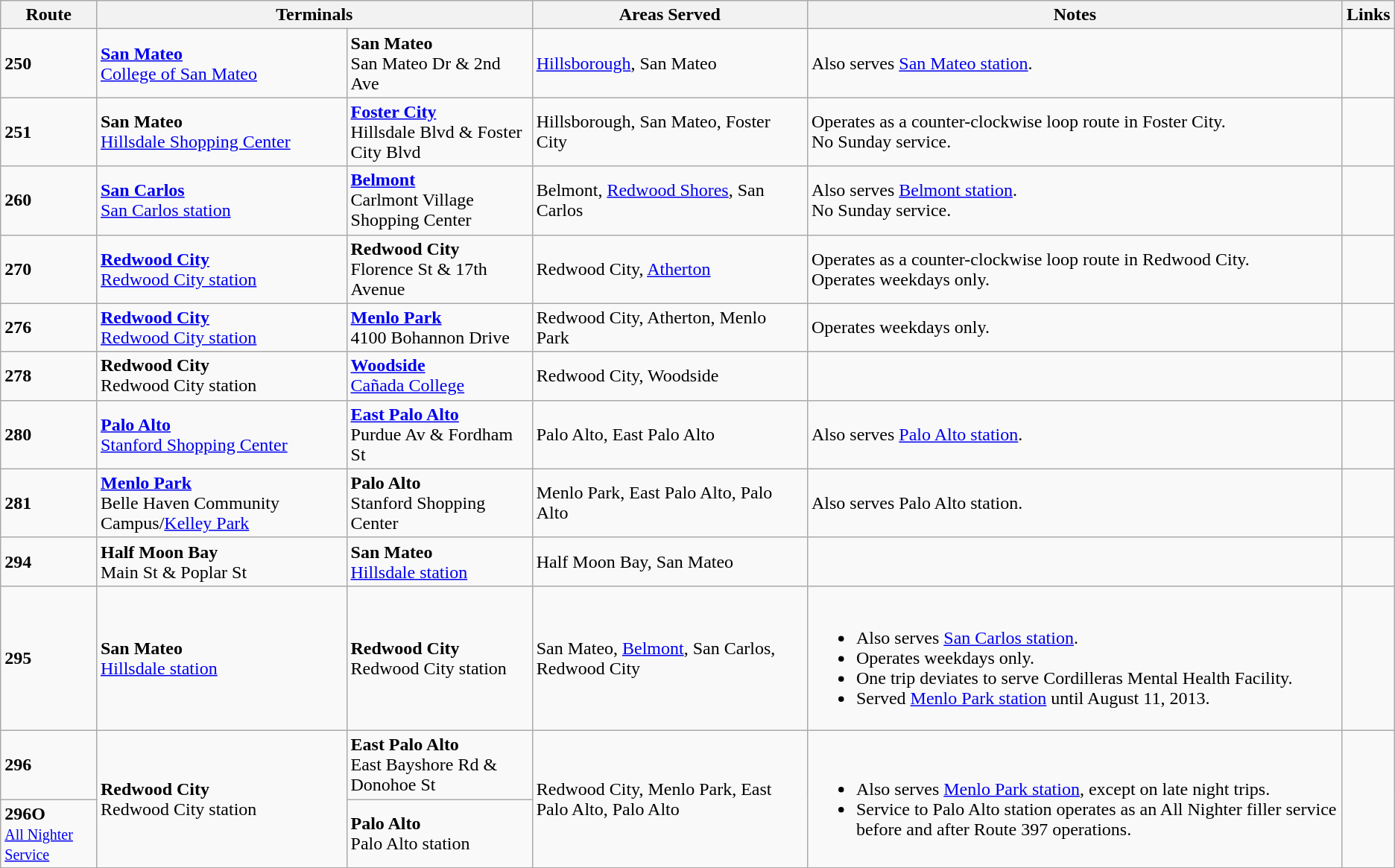<table class="wikitable" font-style="text-size: 90%;">
<tr>
<th>Route</th>
<th colspan=2>Terminals</th>
<th>Areas Served</th>
<th>Notes</th>
<th>Links</th>
</tr>
<tr>
<td><span><strong>250</strong></span></td>
<td><strong><a href='#'>San Mateo</a></strong><br><a href='#'>College of San Mateo</a></td>
<td><strong>San Mateo</strong><br>San Mateo Dr & 2nd Ave</td>
<td><a href='#'>Hillsborough</a>, San Mateo</td>
<td>Also serves <a href='#'>San Mateo station</a>.</td>
<td></td>
</tr>
<tr>
<td><span><strong>251</strong></span></td>
<td><strong>San Mateo</strong><br><a href='#'>Hillsdale Shopping Center</a></td>
<td><strong><a href='#'>Foster City</a></strong><br>Hillsdale Blvd & Foster City Blvd</td>
<td>Hillsborough, San Mateo, Foster City</td>
<td>Operates as a counter-clockwise loop route in Foster City.<br>No Sunday service.</td>
<td></td>
</tr>
<tr>
<td><span><strong>260</strong></span></td>
<td><strong><a href='#'>San Carlos</a></strong><br><a href='#'>San Carlos station</a></td>
<td><strong><a href='#'>Belmont</a></strong><br>Carlmont Village Shopping Center</td>
<td>Belmont, <a href='#'>Redwood Shores</a>, San Carlos</td>
<td>Also serves <a href='#'>Belmont station</a>. <br>No Sunday service.</td>
<td></td>
</tr>
<tr>
<td><span><strong>270</strong></span></td>
<td><strong><a href='#'>Redwood City</a></strong><br><a href='#'>Redwood City station</a></td>
<td><strong>Redwood City</strong><br>Florence St & 17th Avenue</td>
<td>Redwood City, <a href='#'>Atherton</a></td>
<td>Operates as a counter-clockwise loop route in Redwood City. <br>Operates weekdays only.</td>
<td></td>
</tr>
<tr>
<td><span><strong>276</strong></span></td>
<td><strong><a href='#'>Redwood City</a></strong><br><a href='#'>Redwood City station</a></td>
<td><strong><a href='#'>Menlo Park</a></strong><br>4100 Bohannon Drive</td>
<td>Redwood City, Atherton, Menlo Park</td>
<td>Operates weekdays only.</td>
<td></td>
</tr>
<tr>
<td><span><strong>278</strong></span></td>
<td><strong>Redwood City</strong><br>Redwood City station</td>
<td><strong><a href='#'>Woodside</a></strong><br><a href='#'>Cañada College</a></td>
<td>Redwood City, Woodside</td>
<td></td>
<td></td>
</tr>
<tr>
<td><span><strong>280</strong></span></td>
<td><strong><a href='#'>Palo Alto</a></strong><br><a href='#'>Stanford Shopping Center</a></td>
<td><strong><a href='#'>East Palo Alto</a></strong><br>Purdue Av & Fordham St</td>
<td>Palo Alto, East Palo Alto</td>
<td>Also serves <a href='#'>Palo Alto station</a>.</td>
<td></td>
</tr>
<tr>
<td><span><strong>281</strong></span></td>
<td><strong><a href='#'>Menlo Park</a></strong><br>Belle Haven Community Campus/<a href='#'>Kelley Park</a></td>
<td><strong>Palo Alto</strong><br>Stanford Shopping Center</td>
<td>Menlo Park, East Palo Alto, Palo Alto</td>
<td>Also serves Palo Alto station.</td>
<td></td>
</tr>
<tr>
<td><span><strong>294</strong></span></td>
<td><strong>Half Moon Bay</strong><br>Main St & Poplar St</td>
<td><strong>San Mateo</strong><br><a href='#'>Hillsdale station</a></td>
<td>Half Moon Bay, San Mateo</td>
<td></td>
<td></td>
</tr>
<tr>
<td><span><strong>295</strong></span></td>
<td><strong>San Mateo</strong><br><a href='#'>Hillsdale station</a></td>
<td><strong>Redwood City</strong><br>Redwood City station</td>
<td>San Mateo, <a href='#'>Belmont</a>, San Carlos, Redwood City</td>
<td><br><ul><li>Also serves <a href='#'>San Carlos station</a>.</li><li>Operates weekdays only.</li><li>One trip deviates to serve Cordilleras Mental Health Facility.</li><li>Served <a href='#'>Menlo Park station</a> until August 11, 2013.</li></ul></td>
<td></td>
</tr>
<tr>
<td><span><strong>296</strong></span></td>
<td rowspan="2"><strong>Redwood City</strong><br>Redwood City station</td>
<td><strong>East Palo Alto</strong><br>East Bayshore Rd & Donohoe St</td>
<td rowspan="2">Redwood City, Menlo Park, East Palo Alto, Palo Alto</td>
<td rowspan="2"><br><ul><li>Also serves <a href='#'>Menlo Park station</a>, except on late night trips.</li><li>Service to Palo Alto station operates as an All Nighter filler service before and after Route 397 operations.</li></ul></td>
<td rowspan="2"></td>
</tr>
<tr>
<td><span><strong>296O</strong></span><br><small><a href='#'>All Nighter Service</a></small></td>
<td><strong>Palo Alto</strong><br>Palo Alto station<br></td>
</tr>
</table>
